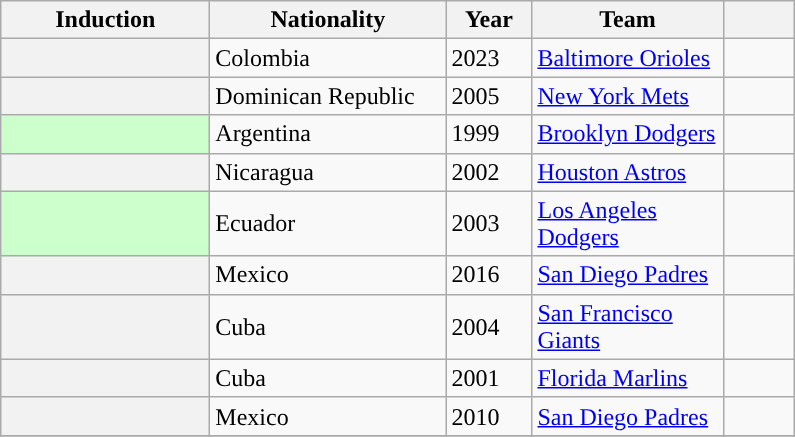<table class="wikitable sortable">
<tr>
<th scope="col" style="width:132px;">Induction</th>
<th scope="col" style="width:150px;">Nationality</th>
<th scope="col" style="width:50px;">Year</th>
<th scope="col" style="width:120px;">Team</th>
<th scope="col" style="width:40px;" class="unsortable"></th>
</tr>
<tr>
<th scope="row" style="text-align:center"></th>
<td> Colombia</td>
<td>2023</td>
<td><a href='#'>Baltimore Orioles</a></td>
<td></td>
</tr>
<tr>
<th scope="row" style="text-align:center"></th>
<td> Dominican Republic</td>
<td>2005</td>
<td><a href='#'>New York Mets</a></td>
<td></td>
</tr>
<tr>
<th scope="row" style="background-color:#ccffcc"></th>
<td> Argentina<br></td>
<td>1999</td>
<td><a href='#'>Brooklyn Dodgers</a></td>
<td></td>
</tr>
<tr>
<th scope="row" style="text-align:center"></th>
<td> Nicaragua</td>
<td>2002</td>
<td><a href='#'>Houston Astros</a></td>
<td></td>
</tr>
<tr>
<th scope="row" style="background-color:#ccffcc"></th>
<td> Ecuador<br></td>
<td>2003</td>
<td><a href='#'>Los Angeles Dodgers</a></td>
<td></td>
</tr>
<tr>
<th scope="row" style="text-align:center"></th>
<td> Mexico</td>
<td>2016</td>
<td><a href='#'>San Diego Padres</a></td>
<td></td>
</tr>
<tr>
<th scope="row" style="text-align:center"></th>
<td> Cuba<br></td>
<td>2004</td>
<td><a href='#'>San Francisco Giants</a></td>
<td></td>
</tr>
<tr>
<th scope="row" style="text-align:center"></th>
<td> Cuba</td>
<td>2001</td>
<td><a href='#'>Florida Marlins</a></td>
<td></td>
</tr>
<tr>
<th scope="row" style="text-align:center"></th>
<td> Mexico</td>
<td>2010</td>
<td><a href='#'>San Diego Padres</a></td>
<td></td>
</tr>
<tr>
</tr>
</table>
